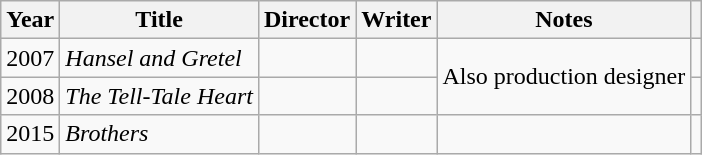<table class="wikitable sortable">
<tr>
<th>Year</th>
<th>Title</th>
<th>Director</th>
<th>Writer</th>
<th>Notes</th>
<th></th>
</tr>
<tr>
<td>2007</td>
<td><em>Hansel and Gretel</em></td>
<td></td>
<td></td>
<td rowspan=2>Also production designer</td>
<td></td>
</tr>
<tr>
<td>2008</td>
<td><em>The Tell-Tale Heart</em></td>
<td></td>
<td></td>
<td></td>
</tr>
<tr>
<td>2015</td>
<td><em>Brothers</em></td>
<td></td>
<td></td>
<td></td>
<td></td>
</tr>
</table>
